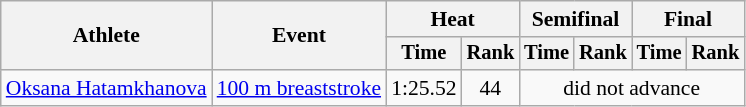<table class="wikitable" style="font-size:90%">
<tr>
<th rowspan="2">Athlete</th>
<th rowspan="2">Event</th>
<th colspan="2">Heat</th>
<th colspan="2">Semifinal</th>
<th colspan="2">Final</th>
</tr>
<tr style="font-size:95%">
<th>Time</th>
<th>Rank</th>
<th>Time</th>
<th>Rank</th>
<th>Time</th>
<th>Rank</th>
</tr>
<tr align=center>
<td align=left><a href='#'>Oksana Hatamkhanova</a></td>
<td align=left><a href='#'>100 m breaststroke</a></td>
<td>1:25.52</td>
<td>44</td>
<td colspan=4>did not advance</td>
</tr>
</table>
